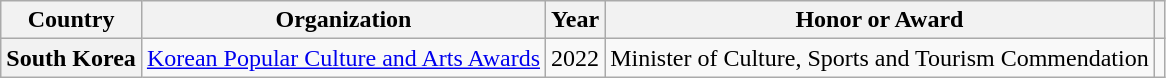<table class="wikitable plainrowheaders sortable">
<tr>
<th scope="col">Country</th>
<th scope="col">Organization</th>
<th scope="col">Year</th>
<th scope="col">Honor or Award</th>
<th scope="col" class="unsortable"></th>
</tr>
<tr>
<th scope="row">South Korea</th>
<td><a href='#'>Korean Popular Culture and Arts Awards</a></td>
<td style="text-align:center">2022</td>
<td>Minister of Culture, Sports and Tourism Commendation</td>
<td></td>
</tr>
</table>
